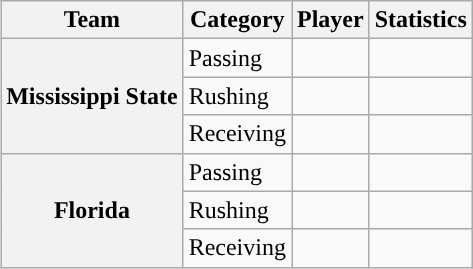<table class="wikitable" style="float:right">
<tr>
<th>Team</th>
<th>Category</th>
<th>Player</th>
<th>Statistics</th>
</tr>
<tr>
<th rowspan=3>Mississippi State</th>
<td>Passing</td>
<td></td>
<td></td>
</tr>
<tr>
<td>Rushing</td>
<td></td>
<td></td>
</tr>
<tr>
<td>Receiving</td>
<td></td>
<td></td>
</tr>
<tr>
<th rowspan=3>Florida</th>
<td>Passing</td>
<td></td>
<td></td>
</tr>
<tr>
<td>Rushing</td>
<td></td>
<td></td>
</tr>
<tr>
<td>Receiving</td>
<td></td>
<td></td>
</tr>
</table>
